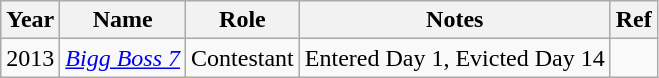<table class="wikitable">
<tr>
<th>Year</th>
<th>Name</th>
<th>Role</th>
<th>Notes</th>
<th>Ref</th>
</tr>
<tr>
<td>2013</td>
<td><em><a href='#'>Bigg Boss 7</a></em></td>
<td>Contestant</td>
<td>Entered Day 1, Evicted Day 14</td>
<td style="text-align:center;"></td>
</tr>
</table>
